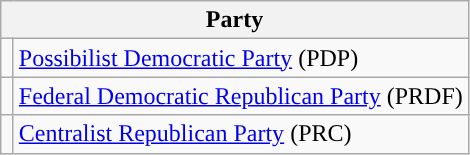<table class="wikitable" style="text-align:left;">
<tr>
<th colspan="2">Party</th>
</tr>
<tr>
<td width="1"></td>
<td><a href='#'>Possibilist Democratic Party</a> (PDP)</td>
</tr>
<tr>
<td></td>
<td><a href='#'>Federal Democratic Republican Party</a> (PRDF)</td>
</tr>
<tr>
<td></td>
<td><a href='#'>Centralist Republican Party</a> (PRC)</td>
</tr>
</table>
